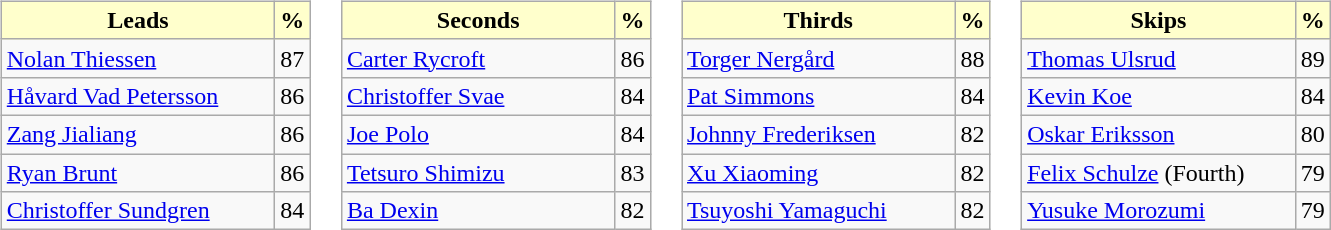<table table>
<tr>
<td valign=top><br><table class="wikitable">
<tr>
<th style="background: #ffffcc; width:175px;">Leads</th>
<th style="background: #ffffcc;">%</th>
</tr>
<tr>
<td> <a href='#'>Nolan Thiessen</a></td>
<td>87</td>
</tr>
<tr>
<td> <a href='#'>Håvard Vad Petersson</a></td>
<td>86</td>
</tr>
<tr>
<td> <a href='#'>Zang Jialiang</a></td>
<td>86</td>
</tr>
<tr>
<td> <a href='#'>Ryan Brunt</a></td>
<td>86</td>
</tr>
<tr>
<td> <a href='#'>Christoffer Sundgren</a></td>
<td>84</td>
</tr>
</table>
</td>
<td valign=top><br><table class="wikitable">
<tr>
<th style="background: #ffffcc; width:175px;">Seconds</th>
<th style="background: #ffffcc;">%</th>
</tr>
<tr>
<td> <a href='#'>Carter Rycroft</a></td>
<td>86</td>
</tr>
<tr>
<td> <a href='#'>Christoffer Svae</a></td>
<td>84</td>
</tr>
<tr>
<td> <a href='#'>Joe Polo</a></td>
<td>84</td>
</tr>
<tr>
<td> <a href='#'>Tetsuro Shimizu</a></td>
<td>83</td>
</tr>
<tr>
<td> <a href='#'>Ba Dexin</a></td>
<td>82</td>
</tr>
</table>
</td>
<td valign=top><br><table class="wikitable">
<tr>
<th style="background: #ffffcc; width:175px;">Thirds</th>
<th style="background: #ffffcc;">%</th>
</tr>
<tr>
<td> <a href='#'>Torger Nergård</a></td>
<td>88</td>
</tr>
<tr>
<td> <a href='#'>Pat Simmons</a></td>
<td>84</td>
</tr>
<tr>
<td> <a href='#'>Johnny Frederiksen</a></td>
<td>82</td>
</tr>
<tr>
<td> <a href='#'>Xu Xiaoming</a></td>
<td>82</td>
</tr>
<tr>
<td> <a href='#'>Tsuyoshi Yamaguchi</a></td>
<td>82</td>
</tr>
</table>
</td>
<td valign=top><br><table class="wikitable">
<tr>
<th style="background: #ffffcc; width:175px;">Skips</th>
<th style="background: #ffffcc;">%</th>
</tr>
<tr>
<td> <a href='#'>Thomas Ulsrud</a></td>
<td>89</td>
</tr>
<tr>
<td> <a href='#'>Kevin Koe</a></td>
<td>84</td>
</tr>
<tr>
<td> <a href='#'>Oskar Eriksson</a></td>
<td>80</td>
</tr>
<tr>
<td> <a href='#'>Felix Schulze</a> (Fourth)</td>
<td>79</td>
</tr>
<tr>
<td> <a href='#'>Yusuke Morozumi</a></td>
<td>79</td>
</tr>
</table>
</td>
</tr>
</table>
